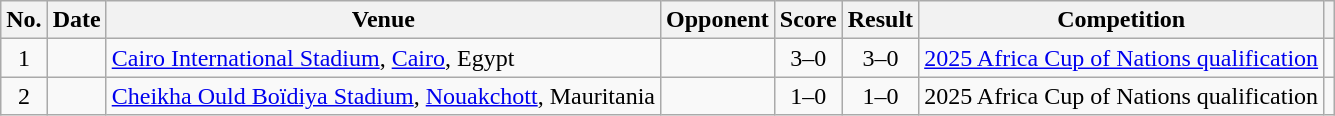<table class="wikitable sortable">
<tr>
<th scope="col">No.</th>
<th scope="col">Date</th>
<th scope="col">Venue</th>
<th scope="col">Opponent</th>
<th scope="col">Score</th>
<th scope="col">Result</th>
<th scope="col">Competition</th>
<th scope="col" class="unsortable"></th>
</tr>
<tr>
<td style="text-align:center">1</td>
<td></td>
<td><a href='#'>Cairo International Stadium</a>, <a href='#'>Cairo</a>, Egypt</td>
<td></td>
<td style="text-align:center">3–0</td>
<td style="text-align:center">3–0</td>
<td><a href='#'>2025 Africa Cup of Nations qualification</a></td>
<td></td>
</tr>
<tr>
<td style="text-align:center">2</td>
<td></td>
<td><a href='#'>Cheikha Ould Boïdiya Stadium</a>, <a href='#'>Nouakchott</a>,  Mauritania</td>
<td></td>
<td style="text-align:center">1–0</td>
<td style="text-align:center">1–0</td>
<td>2025 Africa Cup of Nations qualification</td>
<td></td>
</tr>
</table>
